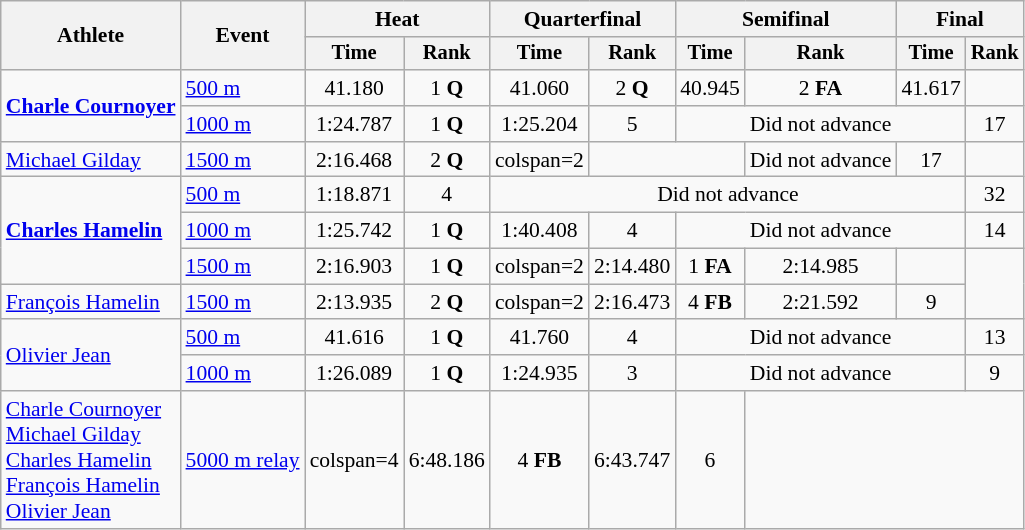<table class="wikitable" style="font-size:90%">
<tr>
<th rowspan=2>Athlete</th>
<th rowspan=2>Event</th>
<th colspan=2>Heat</th>
<th colspan=2>Quarterfinal</th>
<th colspan=2>Semifinal</th>
<th colspan=2>Final</th>
</tr>
<tr style="font-size:95%">
<th>Time</th>
<th>Rank</th>
<th>Time</th>
<th>Rank</th>
<th>Time</th>
<th>Rank</th>
<th>Time</th>
<th>Rank</th>
</tr>
<tr align=center>
<td align=left rowspan=2><strong><a href='#'>Charle Cournoyer</a></strong></td>
<td align=left><a href='#'>500 m</a></td>
<td>41.180</td>
<td>1 <strong>Q</strong></td>
<td>41.060</td>
<td>2 <strong>Q</strong></td>
<td>40.945</td>
<td>2 <strong>FA</strong></td>
<td>41.617</td>
<td></td>
</tr>
<tr align=center>
<td align=left><a href='#'>1000 m</a></td>
<td>1:24.787</td>
<td>1 <strong>Q</strong></td>
<td>1:25.204</td>
<td>5</td>
<td colspan=3>Did not advance</td>
<td>17</td>
</tr>
<tr align=center>
<td align=left><a href='#'>Michael Gilday</a></td>
<td align=left><a href='#'>1500 m</a></td>
<td>2:16.468</td>
<td>2 <strong>Q</strong></td>
<td>colspan=2 </td>
<td colspan=2></td>
<td>Did not advance</td>
<td>17</td>
</tr>
<tr align=center>
<td align=left rowspan=3><strong><a href='#'>Charles Hamelin</a></strong></td>
<td align=left><a href='#'>500 m</a></td>
<td>1:18.871</td>
<td>4</td>
<td colspan=5>Did not advance</td>
<td>32</td>
</tr>
<tr align=center>
<td align=left><a href='#'>1000 m</a></td>
<td>1:25.742</td>
<td>1 <strong>Q</strong></td>
<td>1:40.408</td>
<td>4</td>
<td colspan=3>Did not advance</td>
<td>14</td>
</tr>
<tr align=center>
<td align=left><a href='#'>1500 m</a></td>
<td>2:16.903</td>
<td>1 <strong>Q</strong></td>
<td>colspan=2 </td>
<td>2:14.480</td>
<td>1 <strong>FA</strong></td>
<td>2:14.985</td>
<td></td>
</tr>
<tr align=center>
<td align=left><a href='#'>François Hamelin</a></td>
<td align=left><a href='#'>1500 m</a></td>
<td>2:13.935</td>
<td>2 <strong>Q</strong></td>
<td>colspan=2 </td>
<td>2:16.473</td>
<td>4 <strong>FB</strong></td>
<td>2:21.592</td>
<td>9</td>
</tr>
<tr align=center>
<td align=left rowspan=2><a href='#'>Olivier Jean</a></td>
<td align=left><a href='#'>500 m</a></td>
<td>41.616</td>
<td>1 <strong>Q</strong></td>
<td>41.760</td>
<td>4</td>
<td colspan=3>Did not advance</td>
<td>13</td>
</tr>
<tr align=center>
<td align=left><a href='#'>1000 m</a></td>
<td>1:26.089</td>
<td>1 <strong>Q</strong></td>
<td>1:24.935</td>
<td>3</td>
<td colspan=3>Did not advance</td>
<td>9</td>
</tr>
<tr align=center>
<td align=left><a href='#'>Charle Cournoyer</a><br><a href='#'>Michael Gilday</a><br><a href='#'>Charles Hamelin</a><br><a href='#'>François Hamelin</a><br><a href='#'>Olivier Jean</a></td>
<td align=left><a href='#'>5000 m relay</a></td>
<td>colspan=4 </td>
<td>6:48.186</td>
<td>4 <strong>FB</strong></td>
<td>6:43.747</td>
<td>6</td>
</tr>
</table>
